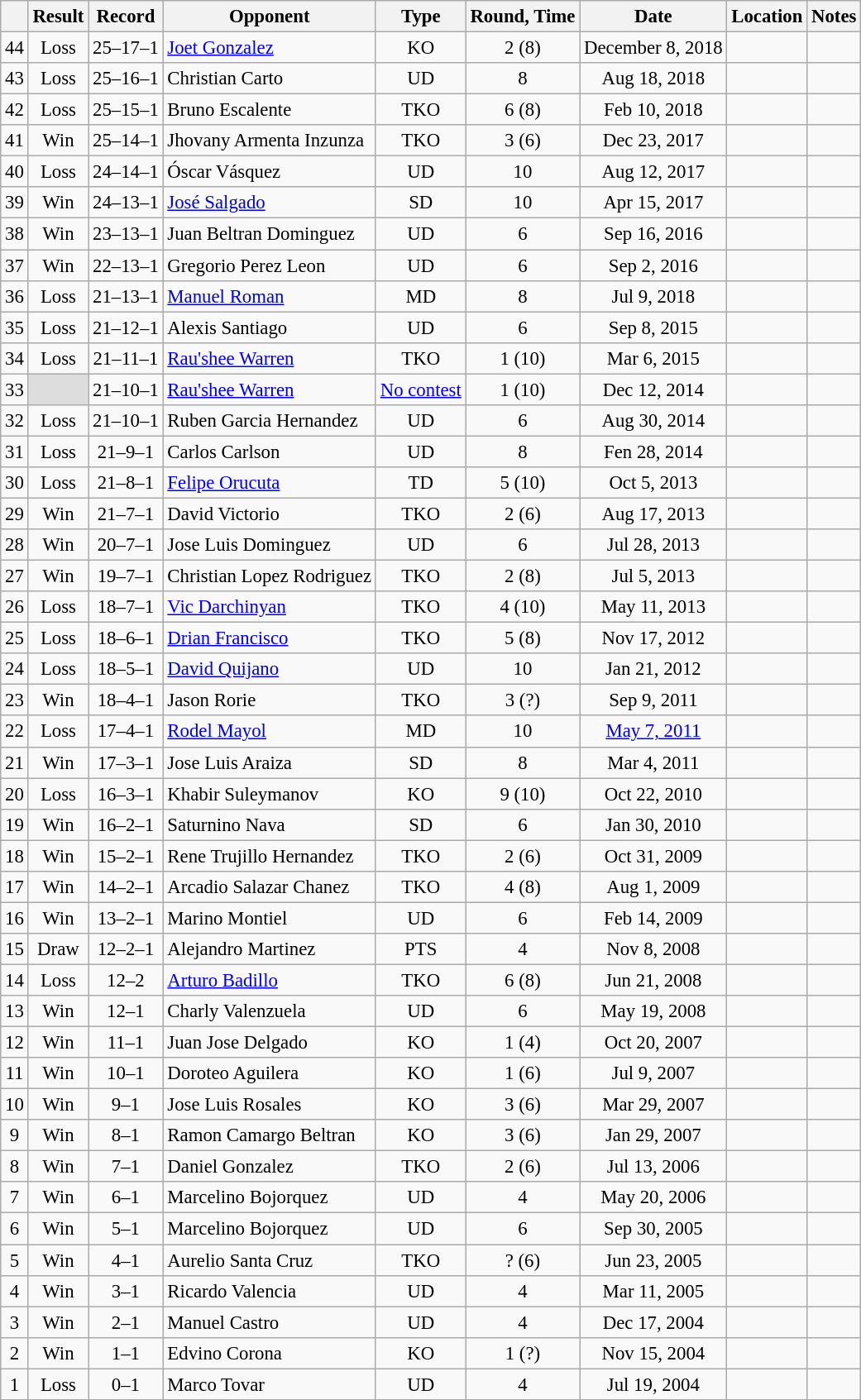<table class="wikitable" style="text-align:center; font-size:95%">
<tr>
<th></th>
<th>Result</th>
<th>Record</th>
<th>Opponent</th>
<th>Type</th>
<th>Round, Time</th>
<th>Date</th>
<th>Location</th>
<th>Notes</th>
</tr>
<tr>
<td>44</td>
<td>Loss</td>
<td>25–17–1 </td>
<td align=left><a href='#'>Joet Gonzalez</a></td>
<td>KO</td>
<td>2 (8) </td>
<td>December 8, 2018</td>
<td align=left></td>
<td></td>
</tr>
<tr>
<td>43</td>
<td>Loss</td>
<td>25–16–1 </td>
<td align=left>Christian Carto</td>
<td>UD</td>
<td>8</td>
<td>Aug 18, 2018</td>
<td align=left></td>
<td></td>
</tr>
<tr>
<td>42</td>
<td>Loss</td>
<td>25–15–1 </td>
<td align=left>Bruno Escalente</td>
<td>TKO</td>
<td>6 (8) </td>
<td>Feb 10, 2018</td>
<td align=left></td>
<td></td>
</tr>
<tr>
<td>41</td>
<td>Win</td>
<td>25–14–1 </td>
<td align=left>Jhovany Armenta Inzunza</td>
<td>TKO</td>
<td>3 (6) </td>
<td>Dec 23, 2017</td>
<td align=left></td>
<td></td>
</tr>
<tr>
<td>40</td>
<td>Loss</td>
<td>24–14–1 </td>
<td align=left>Óscar Vásquez</td>
<td>UD</td>
<td>10</td>
<td>Aug 12, 2017</td>
<td align=left></td>
<td></td>
</tr>
<tr>
<td>39</td>
<td>Win</td>
<td>24–13–1 </td>
<td align=left><a href='#'>José Salgado</a></td>
<td>SD</td>
<td>10</td>
<td>Apr 15, 2017</td>
<td align=left></td>
<td></td>
</tr>
<tr>
<td>38</td>
<td>Win</td>
<td>23–13–1 </td>
<td align=left>Juan Beltran Dominguez</td>
<td>UD</td>
<td>6</td>
<td>Sep 16, 2016</td>
<td align=left></td>
<td></td>
</tr>
<tr>
<td>37</td>
<td>Win</td>
<td>22–13–1 </td>
<td align=left>Gregorio Perez Leon</td>
<td>UD</td>
<td>6</td>
<td>Sep 2, 2016</td>
<td align=left></td>
<td></td>
</tr>
<tr>
<td>36</td>
<td>Loss</td>
<td>21–13–1 </td>
<td align=left><a href='#'>Manuel Roman</a></td>
<td>MD</td>
<td>8</td>
<td>Jul 9, 2018</td>
<td align=left></td>
<td></td>
</tr>
<tr>
<td>35</td>
<td>Loss</td>
<td>21–12–1 </td>
<td align=left>Alexis Santiago</td>
<td>UD</td>
<td>6</td>
<td>Sep 8, 2015</td>
<td align=left></td>
<td></td>
</tr>
<tr>
<td>34</td>
<td>Loss</td>
<td>21–11–1 </td>
<td align=left><a href='#'>Rau'shee Warren</a></td>
<td>TKO</td>
<td>1 (10) </td>
<td>Mar 6, 2015</td>
<td align=left></td>
<td></td>
</tr>
<tr>
<td>33</td>
<td style="background: #DDD"></td>
<td>21–10–1 </td>
<td align=left><a href='#'>Rau'shee Warren</a></td>
<td><a href='#'>No contest</a></td>
<td>1 (10) </td>
<td>Dec 12, 2014</td>
<td align=left></td>
<td align=left></td>
</tr>
<tr>
<td>32</td>
<td>Loss</td>
<td>21–10–1</td>
<td align=left>Ruben Garcia Hernandez</td>
<td>UD</td>
<td>6</td>
<td>Aug 30, 2014</td>
<td align=left></td>
<td></td>
</tr>
<tr>
<td>31</td>
<td>Loss</td>
<td>21–9–1</td>
<td align=left>Carlos Carlson</td>
<td>UD</td>
<td>8</td>
<td>Fen 28, 2014</td>
<td align=left></td>
<td align=left></td>
</tr>
<tr>
<td>30</td>
<td>Loss</td>
<td>21–8–1</td>
<td align=left><a href='#'>Felipe Orucuta</a></td>
<td>TD</td>
<td>5 (10)</td>
<td>Oct 5, 2013</td>
<td align=left></td>
<td></td>
</tr>
<tr>
<td>29</td>
<td>Win</td>
<td>21–7–1</td>
<td align=left>David Victorio</td>
<td>TKO</td>
<td>2 (6) </td>
<td>Aug 17, 2013</td>
<td align=left></td>
<td></td>
</tr>
<tr>
<td>28</td>
<td>Win</td>
<td>20–7–1</td>
<td align=left>Jose Luis Dominguez</td>
<td>UD</td>
<td>6</td>
<td>Jul 28, 2013</td>
<td align=left></td>
<td></td>
</tr>
<tr>
<td>27</td>
<td>Win</td>
<td>19–7–1</td>
<td align=left>Christian Lopez Rodriguez</td>
<td>TKO</td>
<td>2 (8) </td>
<td>Jul 5, 2013</td>
<td align=left></td>
<td></td>
</tr>
<tr>
<td>26</td>
<td>Loss</td>
<td>18–7–1</td>
<td align=left><a href='#'>Vic Darchinyan</a></td>
<td>TKO</td>
<td>4 (10) </td>
<td>May 11, 2013</td>
<td align=left></td>
<td></td>
</tr>
<tr>
<td>25</td>
<td>Loss</td>
<td>18–6–1</td>
<td align=left><a href='#'>Drian Francisco</a></td>
<td>TKO</td>
<td>5 (8) </td>
<td>Nov 17, 2012</td>
<td align=left></td>
<td></td>
</tr>
<tr>
<td>24</td>
<td>Loss</td>
<td>18–5–1</td>
<td align=left><a href='#'>David Quijano</a></td>
<td>UD</td>
<td>10</td>
<td>Jan 21, 2012</td>
<td align=left></td>
<td></td>
</tr>
<tr>
<td>23</td>
<td>Win</td>
<td>18–4–1</td>
<td align=left>Jason Rorie</td>
<td>TKO</td>
<td>3 (?)</td>
<td>Sep 9, 2011</td>
<td align=left></td>
<td></td>
</tr>
<tr>
<td>22</td>
<td>Loss</td>
<td>17–4–1</td>
<td align=left><a href='#'>Rodel Mayol</a></td>
<td>MD</td>
<td>10</td>
<td><a href='#'>May 7, 2011</a></td>
<td align=left></td>
<td></td>
</tr>
<tr>
<td>21</td>
<td>Win</td>
<td>17–3–1</td>
<td align=left>Jose Luis Araiza</td>
<td>SD</td>
<td>8</td>
<td>Mar 4, 2011</td>
<td align=left></td>
<td></td>
</tr>
<tr>
<td>20</td>
<td>Loss</td>
<td>16–3–1</td>
<td align=left>Khabir Suleymanov</td>
<td>KO</td>
<td>9 (10) </td>
<td>Oct 22, 2010</td>
<td align=left></td>
<td laign=left></td>
</tr>
<tr>
<td>19</td>
<td>Win</td>
<td>16–2–1</td>
<td align=left>Saturnino Nava</td>
<td>SD</td>
<td>6</td>
<td>Jan 30, 2010</td>
<td align=left></td>
<td></td>
</tr>
<tr>
<td>18</td>
<td>Win</td>
<td>15–2–1</td>
<td align=left>Rene Trujillo Hernandez</td>
<td>TKO</td>
<td>2 (6)</td>
<td>Oct 31, 2009</td>
<td align=left></td>
<td></td>
</tr>
<tr>
<td>17</td>
<td>Win</td>
<td>14–2–1</td>
<td align=left>Arcadio Salazar Chanez</td>
<td>TKO</td>
<td>4 (8) </td>
<td>Aug 1, 2009</td>
<td align=left></td>
<td></td>
</tr>
<tr>
<td>16</td>
<td>Win</td>
<td>13–2–1</td>
<td align=left>Marino Montiel</td>
<td>UD</td>
<td>6</td>
<td>Feb 14, 2009</td>
<td align=left></td>
<td></td>
</tr>
<tr>
<td>15</td>
<td>Draw</td>
<td>12–2–1</td>
<td align=left>Alejandro Martinez</td>
<td>PTS</td>
<td>4</td>
<td>Nov 8, 2008</td>
<td align=left></td>
<td></td>
</tr>
<tr>
<td>14</td>
<td>Loss</td>
<td>12–2</td>
<td align=left><a href='#'>Arturo Badillo</a></td>
<td>TKO</td>
<td>6 (8) </td>
<td>Jun 21, 2008</td>
<td align=left></td>
<td></td>
</tr>
<tr>
<td>13</td>
<td>Win</td>
<td>12–1</td>
<td align=left>Charly Valenzuela</td>
<td>UD</td>
<td>6</td>
<td>May 19, 2008</td>
<td align=left></td>
<td></td>
</tr>
<tr>
<td>12</td>
<td>Win</td>
<td>11–1</td>
<td align=left>Juan Jose Delgado</td>
<td>KO</td>
<td>1 (4)</td>
<td>Oct 20, 2007</td>
<td align=left></td>
<td></td>
</tr>
<tr>
<td>11</td>
<td>Win</td>
<td>10–1</td>
<td align=left>Doroteo Aguilera</td>
<td>KO</td>
<td>1 (6)</td>
<td>Jul 9, 2007</td>
<td align=left></td>
<td></td>
</tr>
<tr>
<td>10</td>
<td>Win</td>
<td>9–1</td>
<td align=left>Jose Luis Rosales</td>
<td>KO</td>
<td>3 (6) </td>
<td>Mar 29, 2007</td>
<td align=left></td>
<td></td>
</tr>
<tr>
<td>9</td>
<td>Win</td>
<td>8–1</td>
<td align=left>Ramon Camargo Beltran</td>
<td>KO</td>
<td>3 (6) </td>
<td>Jan 29, 2007</td>
<td align=left></td>
<td></td>
</tr>
<tr>
<td>8</td>
<td>Win</td>
<td>7–1</td>
<td align=left>Daniel Gonzalez</td>
<td>TKO</td>
<td>2 (6) </td>
<td>Jul 13, 2006</td>
<td align=left></td>
<td></td>
</tr>
<tr>
<td>7</td>
<td>Win</td>
<td>6–1</td>
<td align=left>Marcelino Bojorquez</td>
<td>UD</td>
<td>4</td>
<td>May 20, 2006</td>
<td align=left></td>
<td></td>
</tr>
<tr>
<td>6</td>
<td>Win</td>
<td>5–1</td>
<td align=left>Marcelino Bojorquez</td>
<td>UD</td>
<td>6</td>
<td>Sep 30, 2005</td>
<td align=left></td>
<td></td>
</tr>
<tr>
<td>5</td>
<td>Win</td>
<td>4–1</td>
<td align=left>Aurelio Santa Cruz</td>
<td>TKO</td>
<td>? (6)</td>
<td>Jun 23, 2005</td>
<td align=left></td>
<td></td>
</tr>
<tr>
<td>4</td>
<td>Win</td>
<td>3–1</td>
<td align=left>Ricardo Valencia</td>
<td>UD</td>
<td>4</td>
<td>Mar 11, 2005</td>
<td align=left></td>
<td></td>
</tr>
<tr>
<td>3</td>
<td>Win</td>
<td>2–1</td>
<td align=left>Manuel Castro</td>
<td>UD</td>
<td>4</td>
<td>Dec 17, 2004</td>
<td align=left></td>
<td></td>
</tr>
<tr>
<td>2</td>
<td>Win</td>
<td>1–1</td>
<td align=left>Edvino Corona</td>
<td>KO</td>
<td>1 (?)</td>
<td>Nov 15, 2004</td>
<td align=left></td>
<td></td>
</tr>
<tr>
<td>1</td>
<td>Loss</td>
<td>0–1</td>
<td align=left>Marco Tovar</td>
<td>UD</td>
<td>4</td>
<td>Jul 19, 2004</td>
<td align=left></td>
<td></td>
</tr>
</table>
